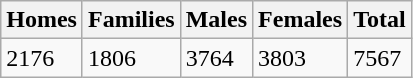<table class="wikitable">
<tr>
<th>Homes</th>
<th>Families</th>
<th>Males</th>
<th>Females</th>
<th>Total</th>
</tr>
<tr>
<td>2176</td>
<td>1806</td>
<td>3764</td>
<td>3803</td>
<td>7567</td>
</tr>
</table>
